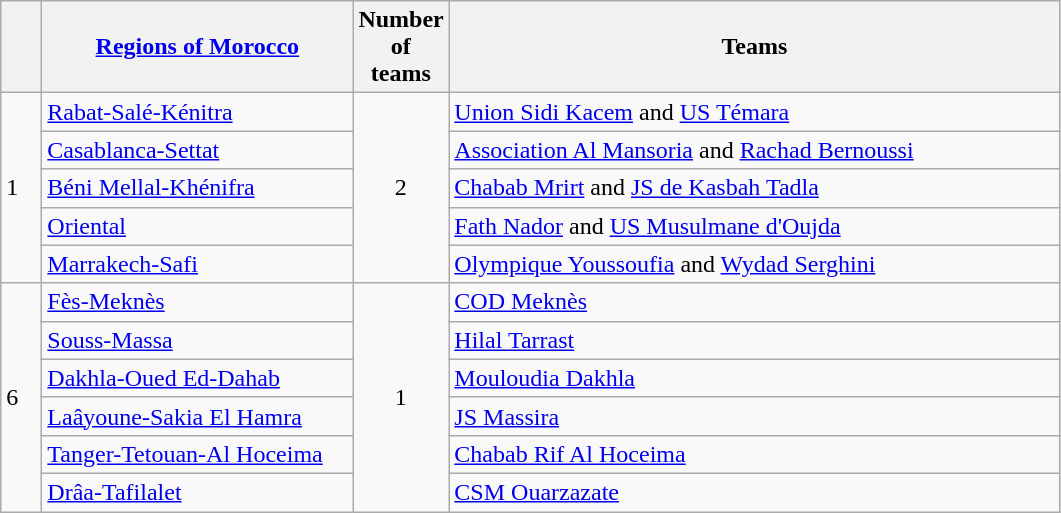<table class="wikitable">
<tr>
<th width="20px"></th>
<th width="200px"><a href='#'>Regions of Morocco</a></th>
<th width="35px">Number of teams</th>
<th width="400px">Teams</th>
</tr>
<tr>
<td rowspan=5>1</td>
<td><a href='#'>Rabat-Salé-Kénitra</a></td>
<td rowspan="5" align=center>2</td>
<td><a href='#'>Union Sidi Kacem</a> and <a href='#'>US Témara</a></td>
</tr>
<tr>
<td><a href='#'>Casablanca-Settat</a></td>
<td><a href='#'>Association Al Mansoria</a> and <a href='#'>Rachad Bernoussi</a></td>
</tr>
<tr>
<td><a href='#'>Béni Mellal-Khénifra</a></td>
<td><a href='#'>Chabab Mrirt</a> and <a href='#'>JS de Kasbah Tadla</a></td>
</tr>
<tr>
<td><a href='#'>Oriental</a></td>
<td><a href='#'>Fath Nador</a> and <a href='#'>US Musulmane d'Oujda</a></td>
</tr>
<tr>
<td><a href='#'>Marrakech-Safi</a></td>
<td><a href='#'>Olympique Youssoufia</a> and <a href='#'>Wydad Serghini</a></td>
</tr>
<tr>
<td rowspan=6>6</td>
<td><a href='#'>Fès-Meknès</a></td>
<td rowspan="6" align=center>1</td>
<td><a href='#'>COD Meknès</a></td>
</tr>
<tr>
<td><a href='#'>Souss-Massa</a></td>
<td><a href='#'>Hilal Tarrast</a></td>
</tr>
<tr>
<td><a href='#'>Dakhla-Oued Ed-Dahab</a></td>
<td><a href='#'>Mouloudia Dakhla</a></td>
</tr>
<tr>
<td><a href='#'>Laâyoune-Sakia El Hamra</a></td>
<td><a href='#'>JS Massira</a></td>
</tr>
<tr>
<td><a href='#'>Tanger-Tetouan-Al Hoceima</a></td>
<td><a href='#'>Chabab Rif Al Hoceima</a></td>
</tr>
<tr>
<td><a href='#'>Drâa-Tafilalet</a></td>
<td><a href='#'>CSM Ouarzazate</a></td>
</tr>
</table>
